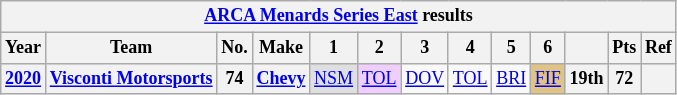<table class="wikitable" style="text-align:center; font-size:75%">
<tr>
<th colspan="15"><a href='#'>ARCA Menards Series East</a> results</th>
</tr>
<tr>
<th>Year</th>
<th>Team</th>
<th>No.</th>
<th>Make</th>
<th>1</th>
<th>2</th>
<th>3</th>
<th>4</th>
<th>5</th>
<th>6</th>
<th></th>
<th>Pts</th>
<th>Ref</th>
</tr>
<tr>
<th><a href='#'>2020</a></th>
<th><a href='#'>Visconti Motorsports</a></th>
<th>74</th>
<th><a href='#'>Chevy</a></th>
<td style="background:#DFDFDF;"><a href='#'>NSM</a><br></td>
<td style="background:#EFCFFF;"><a href='#'>TOL</a><br></td>
<td><a href='#'>DOV</a></td>
<td><a href='#'>TOL</a></td>
<td><a href='#'>BRI</a></td>
<td style="background:#DFC484;"><a href='#'>FIF</a><br></td>
<th>19th</th>
<th>72</th>
<th></th>
</tr>
</table>
